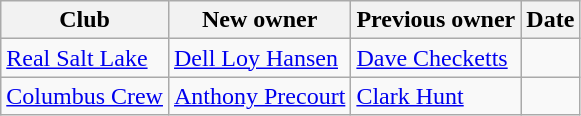<table class="wikitable" style="font-size=90%;">
<tr>
<th>Club</th>
<th>New owner</th>
<th>Previous owner</th>
<th>Date</th>
</tr>
<tr>
<td><a href='#'>Real Salt Lake</a></td>
<td><a href='#'>Dell Loy Hansen</a></td>
<td><a href='#'>Dave Checketts</a></td>
<td></td>
</tr>
<tr>
<td><a href='#'>Columbus Crew</a></td>
<td><a href='#'>Anthony Precourt</a></td>
<td><a href='#'>Clark Hunt</a></td>
<td></td>
</tr>
</table>
